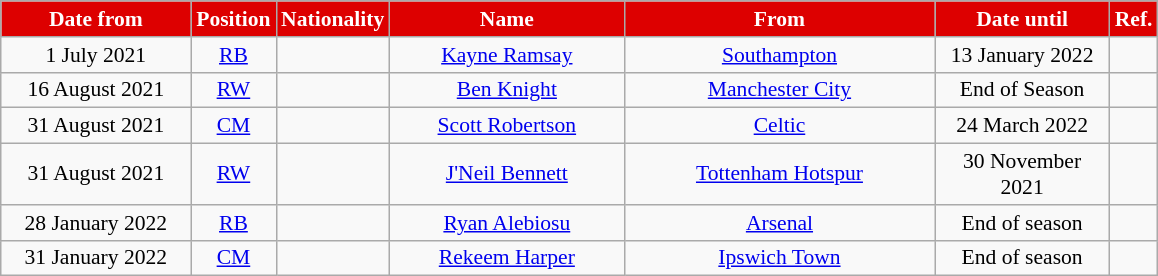<table class="wikitable"  style="text-align:center; font-size:90%; ">
<tr>
<th style="color:#fff; background:#d00; width:120px;">Date from</th>
<th style="color:#fff; background:#d00; width:50px;">Position</th>
<th style="color:#fff; background:#d00; width:50px;">Nationality</th>
<th style="color:#fff; background:#d00; width:150px;">Name</th>
<th style="color:#fff; background:#d00; width:200px;">From</th>
<th style="color:#fff; background:#d00; width:110px;">Date until</th>
<th style="color:#fff; background:#d00; width:25px;">Ref.</th>
</tr>
<tr>
<td>1 July 2021</td>
<td><a href='#'>RB</a></td>
<td></td>
<td><a href='#'>Kayne Ramsay</a></td>
<td> <a href='#'>Southampton</a></td>
<td>13 January 2022</td>
<td></td>
</tr>
<tr>
<td>16 August 2021</td>
<td><a href='#'>RW</a></td>
<td></td>
<td><a href='#'>Ben Knight</a></td>
<td> <a href='#'>Manchester City</a></td>
<td>End of Season</td>
<td></td>
</tr>
<tr>
<td>31 August 2021</td>
<td><a href='#'>CM</a></td>
<td></td>
<td><a href='#'>Scott Robertson</a></td>
<td> <a href='#'>Celtic</a></td>
<td>24 March 2022</td>
<td></td>
</tr>
<tr>
<td>31 August 2021</td>
<td><a href='#'>RW</a></td>
<td></td>
<td><a href='#'>J'Neil Bennett</a></td>
<td> <a href='#'>Tottenham Hotspur</a></td>
<td>30 November 2021</td>
<td></td>
</tr>
<tr>
<td>28 January 2022</td>
<td><a href='#'>RB</a></td>
<td></td>
<td><a href='#'>Ryan Alebiosu</a></td>
<td> <a href='#'>Arsenal</a></td>
<td>End of season</td>
<td></td>
</tr>
<tr>
<td>31 January 2022</td>
<td><a href='#'>CM</a></td>
<td></td>
<td><a href='#'>Rekeem Harper</a></td>
<td> <a href='#'>Ipswich Town</a></td>
<td>End of season</td>
<td></td>
</tr>
</table>
